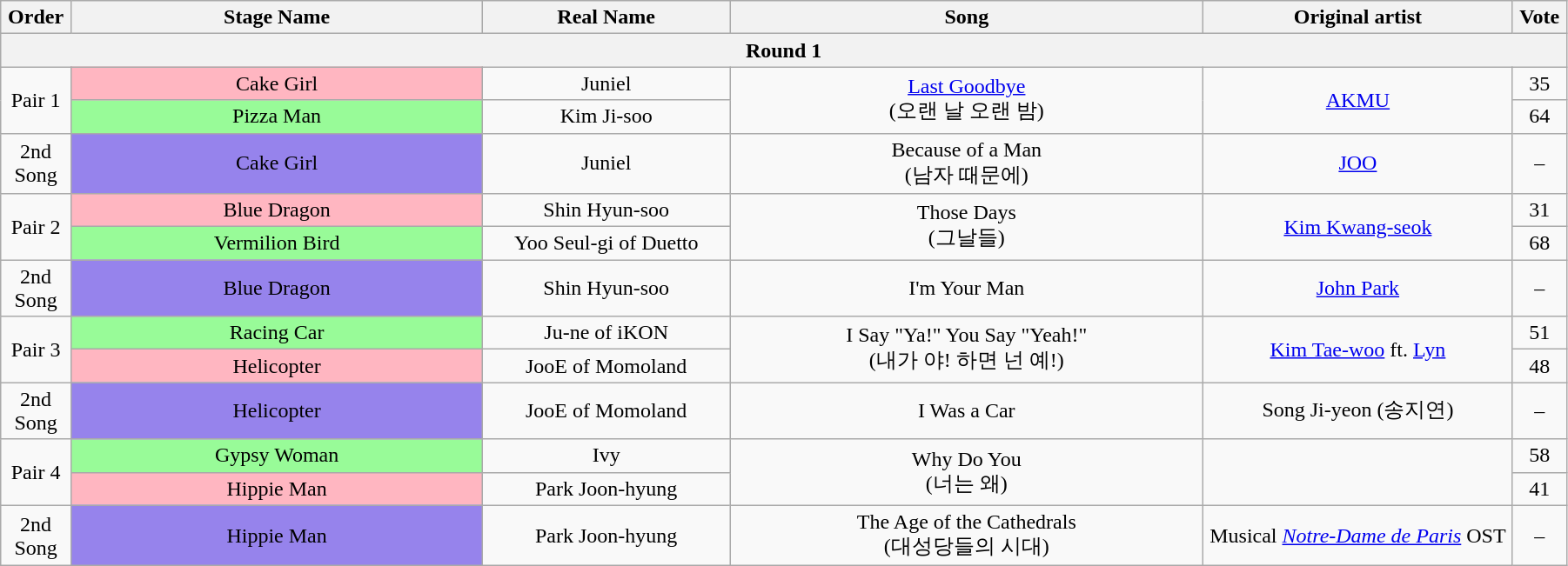<table class="wikitable" style="text-align:center; width:95%;">
<tr>
<th style="width:1%;">Order</th>
<th style="width:20%;">Stage Name</th>
<th style="width:12%;">Real Name</th>
<th style="width:23%;">Song</th>
<th style="width:15%;">Original artist</th>
<th style="width:1%;">Vote</th>
</tr>
<tr>
<th colspan=6>Round 1</th>
</tr>
<tr>
<td rowspan=2>Pair 1</td>
<td bgcolor="lightpink">Cake Girl</td>
<td>Juniel</td>
<td rowspan=2><a href='#'>Last Goodbye</a><br>(오랜 날 오랜 밤)</td>
<td rowspan=2><a href='#'>AKMU</a></td>
<td>35</td>
</tr>
<tr>
<td bgcolor="palegreen">Pizza Man</td>
<td>Kim Ji-soo</td>
<td>64</td>
</tr>
<tr>
<td>2nd Song</td>
<td bgcolor="#9683EC">Cake Girl</td>
<td>Juniel</td>
<td>Because of a Man<br>(남자 때문에)</td>
<td><a href='#'>JOO</a></td>
<td>–</td>
</tr>
<tr>
<td rowspan=2>Pair 2</td>
<td bgcolor="lightpink">Blue Dragon</td>
<td>Shin Hyun-soo</td>
<td rowspan=2>Those Days<br>(그날들)</td>
<td rowspan=2><a href='#'>Kim Kwang-seok</a></td>
<td>31</td>
</tr>
<tr>
<td bgcolor="palegreen">Vermilion Bird</td>
<td>Yoo Seul-gi of Duetto</td>
<td>68</td>
</tr>
<tr>
<td>2nd Song</td>
<td bgcolor="#9683EC">Blue Dragon</td>
<td>Shin Hyun-soo</td>
<td>I'm Your Man</td>
<td><a href='#'>John Park</a></td>
<td>–</td>
</tr>
<tr>
<td rowspan=2>Pair 3</td>
<td bgcolor="palegreen">Racing Car</td>
<td>Ju-ne of iKON</td>
<td rowspan=2>I Say "Ya!" You Say "Yeah!"<br>(내가 야! 하면 넌 예!)</td>
<td rowspan=2><a href='#'>Kim Tae-woo</a> ft. <a href='#'>Lyn</a></td>
<td>51</td>
</tr>
<tr>
<td bgcolor="lightpink">Helicopter</td>
<td>JooE of Momoland</td>
<td>48</td>
</tr>
<tr>
<td>2nd Song</td>
<td bgcolor="#9683EC">Helicopter</td>
<td>JooE of Momoland</td>
<td>I Was a Car</td>
<td>Song Ji-yeon (송지연)</td>
<td>–</td>
</tr>
<tr>
<td rowspan=2>Pair 4</td>
<td bgcolor="palegreen">Gypsy Woman</td>
<td>Ivy</td>
<td rowspan=2>Why Do You<br>(너는 왜)</td>
<td rowspan=2></td>
<td>58</td>
</tr>
<tr>
<td bgcolor="lightpink">Hippie Man</td>
<td>Park Joon-hyung</td>
<td>41</td>
</tr>
<tr>
<td>2nd Song</td>
<td bgcolor="#9683EC">Hippie Man</td>
<td>Park Joon-hyung</td>
<td>The Age of the Cathedrals <br>(대성당들의 시대)</td>
<td>Musical <em><a href='#'>Notre-Dame de Paris</a></em> OST</td>
<td>–</td>
</tr>
</table>
